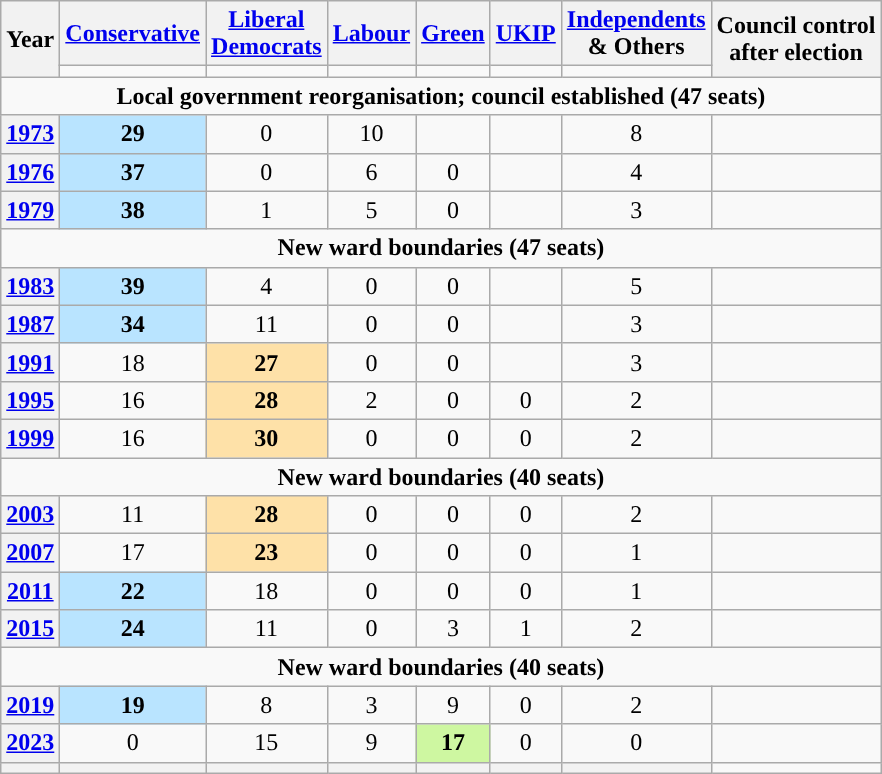<table class="wikitable plainrowheaders" style="text-align:center">
<tr>
<th scope="col" rowspan="2">Year</th>
<th scope="col"><a href='#'>Conservative</a></th>
<th scope="col" style="width:1px"><a href='#'>Liberal Democrats</a></th>
<th scope="col"><a href='#'>Labour</a></th>
<th scope="col"><a href='#'>Green</a></th>
<th scope="col"><a href='#'>UKIP</a></th>
<th scope="col"><a href='#'>Independents</a><br>& Others</th>
<th scope="col" rowspan="2" colspan="2">Council control<br>after election</th>
</tr>
<tr>
<td style="background:"></td>
<td style="background:"></td>
<td style="background:"></td>
<td style="background:"></td>
<td style="background:"></td>
<td style="background:"></td>
</tr>
<tr>
<td colspan="9"><strong>Local government reorganisation; council established (47 seats)</strong></td>
</tr>
<tr>
<th scope="row"><a href='#'>1973</a></th>
<td style="background:#B9E4FF;"><strong>29</strong></td>
<td>0</td>
<td>10</td>
<td></td>
<td></td>
<td>8</td>
<td></td>
</tr>
<tr>
<th scope="row"><a href='#'>1976</a></th>
<td style="background:#B9E4FF;"><strong>37</strong></td>
<td>0</td>
<td>6</td>
<td>0</td>
<td></td>
<td>4</td>
<td></td>
</tr>
<tr>
<th scope="row"><a href='#'>1979</a></th>
<td style="background:#B9E4FF;"><strong>38</strong></td>
<td>1</td>
<td>5</td>
<td>0</td>
<td></td>
<td>3</td>
<td></td>
</tr>
<tr>
<td colspan="9"><strong>New ward boundaries (47 seats)</strong></td>
</tr>
<tr>
<th scope="row"><a href='#'>1983</a></th>
<td style="background:#B9E4FF;"><strong>39</strong></td>
<td>4</td>
<td>0</td>
<td>0</td>
<td></td>
<td>5</td>
<td></td>
</tr>
<tr>
<th scope="row"><a href='#'>1987</a></th>
<td style="background:#B9E4FF;"><strong>34</strong></td>
<td>11</td>
<td>0</td>
<td>0</td>
<td></td>
<td>3</td>
<td></td>
</tr>
<tr>
<th scope="row"><a href='#'>1991</a></th>
<td>18</td>
<td style="background:#FEE1A8"><strong>27</strong></td>
<td>0</td>
<td>0</td>
<td></td>
<td>3</td>
<td></td>
</tr>
<tr>
<th scope="row"><a href='#'>1995</a></th>
<td>16</td>
<td style="background:#FEE1A8"><strong>28</strong></td>
<td>2</td>
<td>0</td>
<td>0</td>
<td>2</td>
<td></td>
</tr>
<tr>
<th scope="row"><a href='#'>1999</a></th>
<td>16</td>
<td style="background:#FEE1A8"><strong>30</strong></td>
<td>0</td>
<td>0</td>
<td>0</td>
<td>2</td>
<td></td>
</tr>
<tr>
<td colspan="9"><strong>New ward boundaries (40 seats)</strong></td>
</tr>
<tr>
<th scope="row"><a href='#'>2003</a></th>
<td>11</td>
<td style="background:#FEE1A8"><strong>28</strong></td>
<td>0</td>
<td>0</td>
<td>0</td>
<td>2</td>
<td></td>
</tr>
<tr>
<th scope="row"><a href='#'>2007</a></th>
<td>17</td>
<td style="background:#FEE1A8"><strong>23</strong></td>
<td>0</td>
<td>0</td>
<td>0</td>
<td>1</td>
<td></td>
</tr>
<tr>
<th scope="row"><a href='#'>2011</a></th>
<td style="background:#B9E4FF;"><strong>22</strong></td>
<td>18</td>
<td>0</td>
<td>0</td>
<td>0</td>
<td>1</td>
<td></td>
</tr>
<tr>
<th scope="row"><a href='#'>2015</a></th>
<td style="background:#B9E4FF;"><strong>24</strong></td>
<td>11</td>
<td>0</td>
<td>3</td>
<td>1</td>
<td>2</td>
<td></td>
</tr>
<tr>
<td colspan="9"><strong>New ward boundaries (40 seats)</strong></td>
</tr>
<tr>
<th scope="row"><a href='#'>2019</a></th>
<td style="background:#B9E4FF;"><strong>19</strong></td>
<td>8</td>
<td>3</td>
<td>9</td>
<td>0</td>
<td>2</td>
<td></td>
</tr>
<tr>
<th scope="row"><a href='#'>2023</a></th>
<td>0</td>
<td>15</td>
<td>9</td>
<td style="background:#CEF7A1"><strong>17</strong></td>
<td>0</td>
<td>0</td>
<td></td>
</tr>
<tr>
<th></th>
<th style="background-color: "></th>
<th style="background-color: "></th>
<th style="background-color: "></th>
<th style="background-color: "></th>
<th style="background-color: "></th>
<th style="background-color: "></th>
</tr>
</table>
